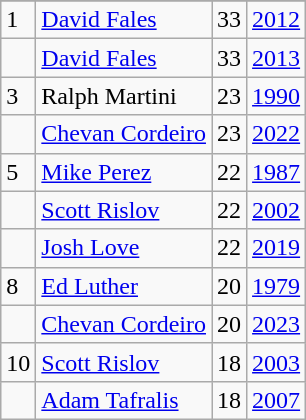<table class="wikitable">
<tr>
</tr>
<tr>
<td>1</td>
<td><a href='#'>David Fales</a></td>
<td>33</td>
<td><a href='#'>2012</a></td>
</tr>
<tr>
<td></td>
<td><a href='#'>David Fales</a></td>
<td>33</td>
<td><a href='#'>2013</a></td>
</tr>
<tr>
<td>3</td>
<td>Ralph Martini</td>
<td>23</td>
<td><a href='#'>1990</a></td>
</tr>
<tr>
<td></td>
<td><a href='#'>Chevan Cordeiro</a></td>
<td>23</td>
<td><a href='#'>2022</a></td>
</tr>
<tr>
<td>5</td>
<td><a href='#'>Mike Perez</a></td>
<td>22</td>
<td><a href='#'>1987</a></td>
</tr>
<tr>
<td></td>
<td><a href='#'>Scott Rislov</a></td>
<td>22</td>
<td><a href='#'>2002</a></td>
</tr>
<tr>
<td></td>
<td><a href='#'>Josh Love</a></td>
<td>22</td>
<td><a href='#'>2019</a></td>
</tr>
<tr>
<td>8</td>
<td><a href='#'>Ed Luther</a></td>
<td>20</td>
<td><a href='#'>1979</a></td>
</tr>
<tr>
<td></td>
<td><a href='#'>Chevan Cordeiro</a></td>
<td>20</td>
<td><a href='#'>2023</a></td>
</tr>
<tr>
<td>10</td>
<td><a href='#'>Scott Rislov</a></td>
<td>18</td>
<td><a href='#'>2003</a></td>
</tr>
<tr>
<td></td>
<td><a href='#'>Adam Tafralis</a></td>
<td>18</td>
<td><a href='#'>2007</a></td>
</tr>
</table>
